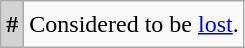<table class="wikitable" style="font-size:1.00em; line-height:1.5em;">
<tr>
<td bgcolor="lightgray"><strong>#</strong></td>
<td>Considered to be <a href='#'>lost</a>.</td>
</tr>
</table>
